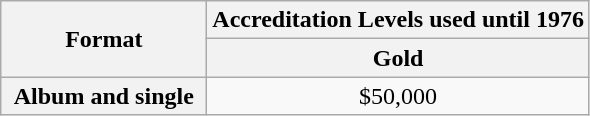<table class="wikitable" style="text-align:center;" border="1">
<tr>
<th width="130" rowspan="2">Format</th>
<th colspan="3">Accreditation Levels used until 1976</th>
</tr>
<tr>
<th>Gold</th>
</tr>
<tr>
<th>Album and single</th>
<td>$50,000</td>
</tr>
</table>
